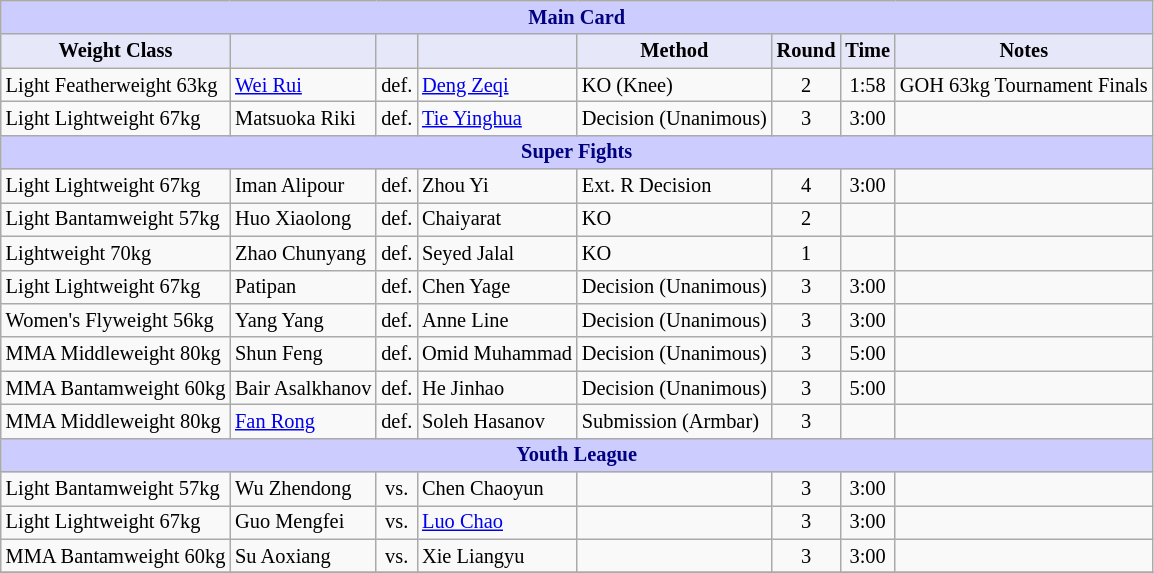<table class="wikitable" style="font-size: 85%;">
<tr>
<th colspan="8" style="background-color: #ccf; color: #000080; text-align: center;"><strong>Main Card</strong></th>
</tr>
<tr>
<th colspan="1" style="background-color: #E6E8FA; color: #000000; text-align: center;">Weight Class</th>
<th colspan="1" style="background-color: #E6E8FA; color: #000000; text-align: center;"></th>
<th colspan="1" style="background-color: #E6E8FA; color: #000000; text-align: center;"></th>
<th colspan="1" style="background-color: #E6E8FA; color: #000000; text-align: center;"></th>
<th colspan="1" style="background-color: #E6E8FA; color: #000000; text-align: center;">Method</th>
<th colspan="1" style="background-color: #E6E8FA; color: #000000; text-align: center;">Round</th>
<th colspan="1" style="background-color: #E6E8FA; color: #000000; text-align: center;">Time</th>
<th colspan="1" style="background-color: #E6E8FA; color: #000000; text-align: center;">Notes</th>
</tr>
<tr>
<td>Light Featherweight 63kg</td>
<td> <a href='#'>Wei Rui</a></td>
<td align=center>def.</td>
<td> <a href='#'>Deng Zeqi</a></td>
<td>KO (Knee)</td>
<td align=center>2</td>
<td align=center>1:58</td>
<td>GOH 63kg Tournament Finals</td>
</tr>
<tr>
<td>Light Lightweight 67kg</td>
<td> Matsuoka Riki</td>
<td align=center>def.</td>
<td> <a href='#'>Tie Yinghua</a></td>
<td>Decision (Unanimous)</td>
<td align=center>3</td>
<td align=center>3:00</td>
<td></td>
</tr>
<tr>
<th colspan="8" style="background-color: #ccf; color: #000080; text-align: center;"><strong>Super Fights</strong></th>
</tr>
<tr>
<td>Light Lightweight 67kg</td>
<td> Iman Alipour</td>
<td align=center>def.</td>
<td> Zhou Yi</td>
<td>Ext. R Decision</td>
<td align=center>4</td>
<td align=center>3:00</td>
<td></td>
</tr>
<tr>
<td>Light Bantamweight 57kg</td>
<td> Huo Xiaolong</td>
<td align=center>def.</td>
<td> Chaiyarat</td>
<td>KO</td>
<td align=center>2</td>
<td align=center></td>
<td></td>
</tr>
<tr>
<td>Lightweight 70kg</td>
<td> Zhao Chunyang</td>
<td align=center>def.</td>
<td> Seyed Jalal</td>
<td>KO</td>
<td align=center>1</td>
<td align=center></td>
<td></td>
</tr>
<tr>
<td>Light Lightweight 67kg</td>
<td> Patipan</td>
<td align=center>def.</td>
<td> Chen Yage</td>
<td>Decision (Unanimous)</td>
<td align=center>3</td>
<td align=center>3:00</td>
<td></td>
</tr>
<tr>
<td>Women's Flyweight 56kg</td>
<td> Yang Yang</td>
<td align=center>def.</td>
<td> Anne Line</td>
<td>Decision (Unanimous)</td>
<td align=center>3</td>
<td align=center>3:00</td>
<td></td>
</tr>
<tr>
<td>MMA Middleweight 80kg</td>
<td> Shun Feng</td>
<td align=center>def.</td>
<td> Omid Muhammad</td>
<td>Decision (Unanimous)</td>
<td align=center>3</td>
<td align=center>5:00</td>
<td></td>
</tr>
<tr>
<td>MMA Bantamweight 60kg</td>
<td> Bair Asalkhanov</td>
<td align=center>def.</td>
<td> He Jinhao</td>
<td>Decision (Unanimous)</td>
<td align=center>3</td>
<td align=center>5:00</td>
<td></td>
</tr>
<tr>
<td>MMA Middleweight 80kg</td>
<td> <a href='#'>Fan Rong</a></td>
<td align=center>def.</td>
<td> Soleh Hasanov</td>
<td>Submission (Armbar)</td>
<td align=center>3</td>
<td align=center></td>
<td></td>
</tr>
<tr>
<th colspan="8" style="background-color: #ccf; color: #000080; text-align: center;"><strong>Youth League</strong></th>
</tr>
<tr>
<td>Light Bantamweight 57kg</td>
<td> Wu Zhendong</td>
<td align=center>vs.</td>
<td> Chen Chaoyun</td>
<td></td>
<td align=center>3</td>
<td align=center>3:00</td>
<td></td>
</tr>
<tr>
<td>Light Lightweight 67kg</td>
<td> Guo Mengfei</td>
<td align=center>vs.</td>
<td> <a href='#'>Luo Chao</a></td>
<td></td>
<td align=center>3</td>
<td align=center>3:00</td>
<td></td>
</tr>
<tr>
<td>MMA Bantamweight 60kg</td>
<td> Su Aoxiang</td>
<td align=center>vs.</td>
<td> Xie Liangyu</td>
<td></td>
<td align=center>3</td>
<td align=center>3:00</td>
<td></td>
</tr>
<tr>
</tr>
</table>
